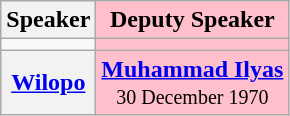<table class="wikitable" style="text-align: center">
<tr>
<th>Speaker</th>
<td style="background:#FFC0CB"><strong>Deputy Speaker</strong></td>
</tr>
<tr>
<td></td>
<td style="background:#FFC0CB"></td>
</tr>
<tr>
<th><a href='#'>Wilopo</a></th>
<td style="background:#FFC0CB"><strong><a href='#'>Muhammad Ilyas</a></strong><br><small> 30 December 1970</small></td>
</tr>
</table>
